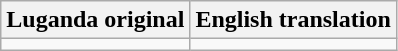<table class="wikitable">
<tr>
<th>Luganda original</th>
<th>English translation</th>
</tr>
<tr style="vertical-align:top; white-space:nowrap;">
<td></td>
<td></td>
</tr>
</table>
